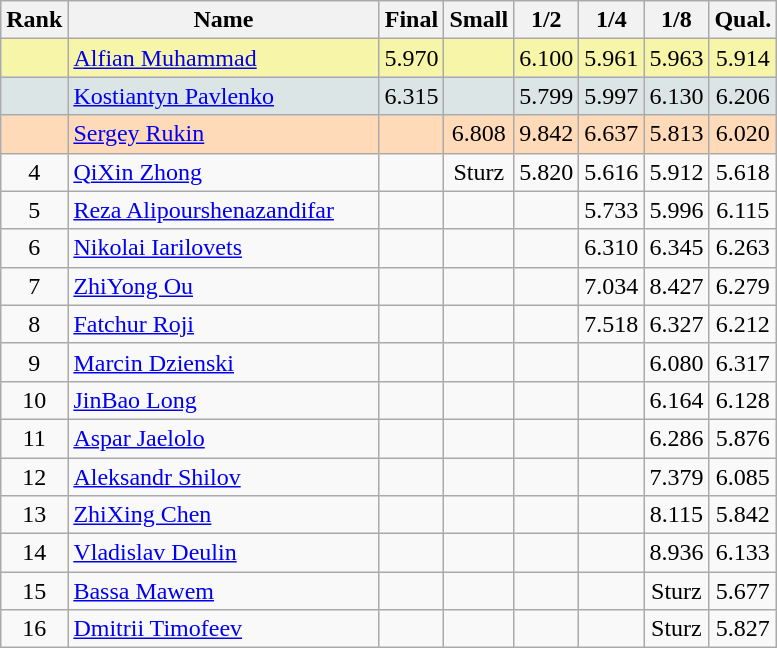<table class="wikitable sortable" style="text-align:center">
<tr>
<th>Rank</th>
<th width="200">Name</th>
<th width="35">Final</th>
<th width="35">Small</th>
<th width="35">1/2</th>
<th width="35">1/4</th>
<th width="35">1/8</th>
<th width="35">Qual.</th>
</tr>
<tr bgcolor="#F7F6A8">
<td></td>
<td align="left"> <a href='#'>Alfian Muhammad</a></td>
<td>5.970</td>
<td></td>
<td>6.100</td>
<td>5.961</td>
<td>5.963</td>
<td>5.914</td>
</tr>
<tr bgcolor="#DCE5E5">
<td></td>
<td align="left"> <a href='#'>Kostiantyn Pavlenko</a></td>
<td>6.315</td>
<td></td>
<td>5.799</td>
<td>5.997</td>
<td>6.130</td>
<td>6.206</td>
</tr>
<tr bgcolor="#FFDAB9">
<td></td>
<td align="left"> <a href='#'>Sergey Rukin</a></td>
<td></td>
<td>6.808</td>
<td>9.842</td>
<td>6.637</td>
<td>5.813</td>
<td>6.020</td>
</tr>
<tr>
<td align="center">4</td>
<td align="left"> <a href='#'>QiXin Zhong</a></td>
<td></td>
<td>Sturz</td>
<td>5.820</td>
<td>5.616</td>
<td>5.912</td>
<td>5.618</td>
</tr>
<tr>
<td align="center">5</td>
<td align="left"> <a href='#'>Reza Alipourshenazandifar</a></td>
<td></td>
<td></td>
<td></td>
<td>5.733</td>
<td>5.996</td>
<td>6.115</td>
</tr>
<tr>
<td align="center">6</td>
<td align="left"> <a href='#'>Nikolai Iarilovets</a></td>
<td></td>
<td></td>
<td></td>
<td>6.310</td>
<td>6.345</td>
<td>6.263</td>
</tr>
<tr>
<td align="center">7</td>
<td align="left"> <a href='#'>ZhiYong Ou</a></td>
<td></td>
<td></td>
<td></td>
<td>7.034</td>
<td>8.427</td>
<td>6.279</td>
</tr>
<tr>
<td align="center">8</td>
<td align="left"> <a href='#'>Fatchur Roji</a></td>
<td></td>
<td></td>
<td></td>
<td>7.518</td>
<td>6.327</td>
<td>6.212</td>
</tr>
<tr>
<td>9</td>
<td align="left"> <a href='#'>Marcin Dzienski</a></td>
<td></td>
<td></td>
<td></td>
<td></td>
<td>6.080</td>
<td>6.317</td>
</tr>
<tr>
<td>10</td>
<td align="left"> <a href='#'>JinBao Long</a></td>
<td></td>
<td></td>
<td></td>
<td></td>
<td>6.164</td>
<td>6.128</td>
</tr>
<tr>
<td>11</td>
<td align="left"> <a href='#'>Aspar Jaelolo</a></td>
<td></td>
<td></td>
<td></td>
<td></td>
<td>6.286</td>
<td>5.876</td>
</tr>
<tr>
<td>12</td>
<td align="left"> <a href='#'>Aleksandr Shilov</a></td>
<td></td>
<td></td>
<td></td>
<td></td>
<td>7.379</td>
<td>6.085</td>
</tr>
<tr>
<td>13</td>
<td align="left"> <a href='#'>ZhiXing Chen</a></td>
<td></td>
<td></td>
<td></td>
<td></td>
<td>8.115</td>
<td>5.842</td>
</tr>
<tr>
<td>14</td>
<td align="left"> <a href='#'>Vladislav Deulin</a></td>
<td></td>
<td></td>
<td></td>
<td></td>
<td>8.936</td>
<td>6.133</td>
</tr>
<tr>
<td>15</td>
<td align="left"> <a href='#'>Bassa Mawem</a></td>
<td></td>
<td></td>
<td></td>
<td></td>
<td>Sturz</td>
<td>5.677</td>
</tr>
<tr>
<td>16</td>
<td align="left"> <a href='#'>Dmitrii Timofeev</a></td>
<td></td>
<td></td>
<td></td>
<td></td>
<td>Sturz</td>
<td>5.827</td>
</tr>
</table>
